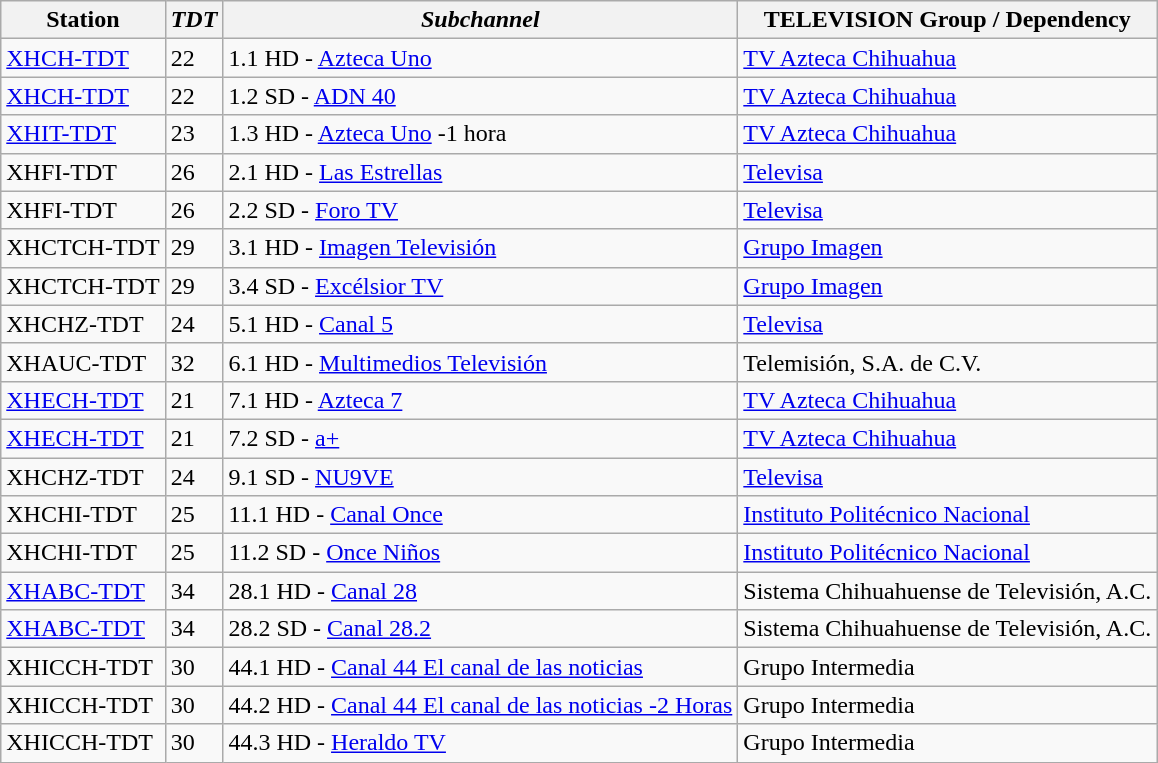<table class="wikitable sortable">
<tr>
<th>Station</th>
<th><em>TDT</em></th>
<th><em>Subchannel</em></th>
<th>TELEVISION Group / Dependency</th>
</tr>
<tr>
<td><a href='#'>XHCH-TDT</a></td>
<td>22</td>
<td>1.1 HD - <a href='#'>Azteca Uno</a></td>
<td><a href='#'>TV Azteca Chihuahua</a></td>
</tr>
<tr>
<td><a href='#'>XHCH-TDT</a></td>
<td>22</td>
<td>1.2 SD - <a href='#'>ADN 40</a></td>
<td><a href='#'>TV Azteca Chihuahua</a></td>
</tr>
<tr>
<td><a href='#'>XHIT-TDT</a></td>
<td>23</td>
<td>1.3 HD - <a href='#'>Azteca Uno</a> -1 hora</td>
<td><a href='#'>TV Azteca Chihuahua</a></td>
</tr>
<tr>
<td>XHFI-TDT</td>
<td>26</td>
<td>2.1 HD - <a href='#'>Las Estrellas</a></td>
<td><a href='#'>Televisa</a></td>
</tr>
<tr>
<td>XHFI-TDT</td>
<td>26</td>
<td>2.2 SD - <a href='#'>Foro TV</a></td>
<td><a href='#'>Televisa</a></td>
</tr>
<tr>
<td>XHCTCH-TDT</td>
<td>29</td>
<td>3.1 HD - <a href='#'>Imagen Televisión</a></td>
<td><a href='#'>Grupo Imagen</a></td>
</tr>
<tr>
<td>XHCTCH-TDT</td>
<td>29</td>
<td>3.4 SD - <a href='#'>Excélsior TV</a></td>
<td><a href='#'>Grupo Imagen</a></td>
</tr>
<tr>
<td>XHCHZ-TDT</td>
<td>24</td>
<td>5.1 HD - <a href='#'>Canal 5</a></td>
<td><a href='#'>Televisa</a></td>
</tr>
<tr>
<td>XHAUC-TDT</td>
<td>32</td>
<td>6.1 HD - <a href='#'>Multimedios Televisión</a></td>
<td>Telemisión, S.A. de C.V.</td>
</tr>
<tr>
<td><a href='#'>XHECH-TDT</a></td>
<td>21</td>
<td>7.1 HD - <a href='#'>Azteca 7</a></td>
<td><a href='#'>TV Azteca Chihuahua</a></td>
</tr>
<tr>
<td><a href='#'>XHECH-TDT</a></td>
<td>21</td>
<td>7.2 SD - <a href='#'>a+</a></td>
<td><a href='#'>TV Azteca Chihuahua</a></td>
</tr>
<tr>
<td>XHCHZ-TDT</td>
<td>24</td>
<td>9.1 SD - <a href='#'>NU9VE</a></td>
<td><a href='#'>Televisa</a></td>
</tr>
<tr>
<td>XHCHI-TDT</td>
<td>25</td>
<td>11.1 HD - <a href='#'>Canal Once</a></td>
<td><a href='#'>Instituto Politécnico Nacional</a></td>
</tr>
<tr>
<td>XHCHI-TDT</td>
<td>25</td>
<td>11.2 SD - <a href='#'>Once Niños</a></td>
<td><a href='#'>Instituto Politécnico Nacional</a></td>
</tr>
<tr>
<td><a href='#'>XHABC-TDT</a></td>
<td>34</td>
<td>28.1 HD - <a href='#'>Canal 28</a></td>
<td>Sistema Chihuahuense de Televisión, A.C.</td>
</tr>
<tr>
<td><a href='#'>XHABC-TDT</a></td>
<td>34</td>
<td>28.2 SD - <a href='#'>Canal 28.2</a></td>
<td>Sistema Chihuahuense de Televisión, A.C.</td>
</tr>
<tr>
<td>XHICCH-TDT</td>
<td>30</td>
<td>44.1 HD - <a href='#'>Canal 44 El canal de las noticias</a></td>
<td>Grupo Intermedia</td>
</tr>
<tr>
<td>XHICCH-TDT</td>
<td>30</td>
<td>44.2 HD - <a href='#'>Canal 44 El canal de las noticias -2 Horas</a></td>
<td>Grupo Intermedia</td>
</tr>
<tr>
<td>XHICCH-TDT</td>
<td>30</td>
<td>44.3 HD - <a href='#'>Heraldo TV</a></td>
<td>Grupo Intermedia</td>
</tr>
</table>
